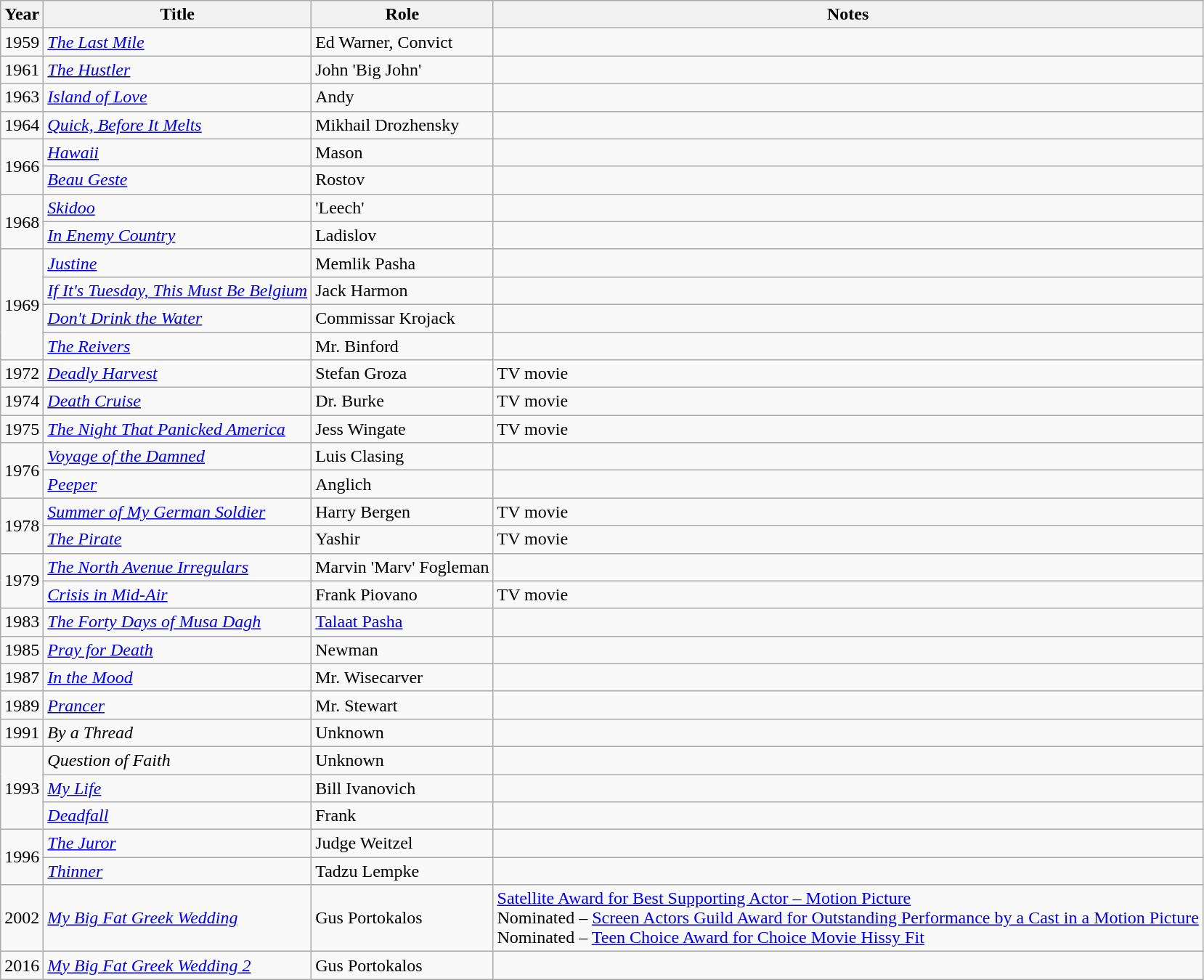<table class="wikitable sortable">
<tr>
<th>Year</th>
<th>Title</th>
<th>Role</th>
<th>Notes</th>
</tr>
<tr>
<td>1959</td>
<td><em><a href='#'>The Last Mile</a></em></td>
<td>Ed Warner, Convict</td>
<td></td>
</tr>
<tr>
<td>1961</td>
<td><em><a href='#'>The Hustler</a></em></td>
<td>John 'Big John'</td>
<td></td>
</tr>
<tr>
<td>1963</td>
<td><em><a href='#'>Island of Love</a></em></td>
<td>Andy</td>
<td></td>
</tr>
<tr>
<td>1964</td>
<td><em><a href='#'>Quick, Before It Melts</a></em></td>
<td>Mikhail Drozhensky</td>
<td></td>
</tr>
<tr>
<td rowspan=2>1966</td>
<td><em><a href='#'>Hawaii</a></em></td>
<td>Mason</td>
<td></td>
</tr>
<tr>
<td><em><a href='#'>Beau Geste</a></em></td>
<td>Rostov</td>
<td></td>
</tr>
<tr>
<td rowspan=2>1968</td>
<td><em><a href='#'>Skidoo</a></em></td>
<td>'Leech'</td>
<td></td>
</tr>
<tr>
<td><em><a href='#'>In Enemy Country</a></em></td>
<td>Ladislov</td>
<td></td>
</tr>
<tr>
<td rowspan=4>1969</td>
<td><em><a href='#'>Justine</a></em></td>
<td>Memlik Pasha</td>
<td></td>
</tr>
<tr>
<td><em><a href='#'>If It's Tuesday, This Must Be Belgium</a></em></td>
<td>Jack Harmon</td>
<td></td>
</tr>
<tr>
<td><em><a href='#'>Don't Drink the Water</a></em></td>
<td>Commissar Krojack</td>
<td></td>
</tr>
<tr>
<td><em><a href='#'>The Reivers</a></em></td>
<td>Mr. Binford</td>
<td></td>
</tr>
<tr>
<td>1972</td>
<td><em><a href='#'>Deadly Harvest</a></em></td>
<td>Stefan Groza</td>
<td>TV movie</td>
</tr>
<tr>
<td>1974</td>
<td><em><a href='#'>Death Cruise</a></em></td>
<td>Dr. Burke</td>
<td>TV movie</td>
</tr>
<tr>
<td>1975</td>
<td><em><a href='#'>The Night That Panicked America</a></em></td>
<td>Jess Wingate</td>
<td>TV movie</td>
</tr>
<tr>
<td rowspan=2>1976</td>
<td><em><a href='#'>Voyage of the Damned</a></em></td>
<td>Luis Clasing</td>
<td></td>
</tr>
<tr>
<td><em><a href='#'>Peeper</a></em></td>
<td>Anglich</td>
<td></td>
</tr>
<tr>
<td rowspan=2>1978</td>
<td><em><a href='#'>Summer of My German Soldier</a></em></td>
<td>Harry Bergen</td>
<td>TV movie</td>
</tr>
<tr>
<td><em><a href='#'>The Pirate</a></em></td>
<td>Yashir</td>
<td>TV movie</td>
</tr>
<tr>
<td rowspan=2>1979</td>
<td><em><a href='#'>The North Avenue Irregulars</a></em></td>
<td>Marvin 'Marv' Fogleman</td>
<td></td>
</tr>
<tr>
<td><em><a href='#'>Crisis in Mid-Air</a></em></td>
<td>Frank Piovano</td>
<td>TV movie</td>
</tr>
<tr>
<td>1983</td>
<td><em><a href='#'>The Forty Days of Musa Dagh</a></em></td>
<td><a href='#'>Talaat Pasha</a></td>
<td></td>
</tr>
<tr>
<td>1985</td>
<td><em><a href='#'>Pray for Death</a></em></td>
<td>Newman</td>
<td></td>
</tr>
<tr>
<td>1987</td>
<td><em><a href='#'>In the Mood</a></em></td>
<td>Mr. Wisecarver</td>
<td></td>
</tr>
<tr>
<td>1989</td>
<td><em><a href='#'>Prancer</a></em></td>
<td>Mr. Stewart</td>
<td></td>
</tr>
<tr>
<td>1991</td>
<td><em>By a Thread</em></td>
<td>Unknown</td>
<td></td>
</tr>
<tr>
<td rowspan=3>1993</td>
<td><em>Question of Faith</em></td>
<td>Unknown</td>
<td></td>
</tr>
<tr>
<td><em><a href='#'>My Life</a></em></td>
<td>Bill Ivanovich</td>
<td></td>
</tr>
<tr>
<td><em><a href='#'>Deadfall</a></em></td>
<td>Frank</td>
<td></td>
</tr>
<tr>
<td rowspan=2>1996</td>
<td><em><a href='#'>The Juror</a></em></td>
<td>Judge Weitzel</td>
<td></td>
</tr>
<tr>
<td><em><a href='#'>Thinner</a></em></td>
<td>Tadzu Lempke</td>
<td></td>
</tr>
<tr>
<td>2002</td>
<td><em><a href='#'>My Big Fat Greek Wedding</a></em></td>
<td>Gus Portokalos</td>
<td><a href='#'>Satellite Award for Best Supporting Actor – Motion Picture</a><br>Nominated – <a href='#'>Screen Actors Guild Award for Outstanding Performance by a Cast in a Motion Picture</a><br>Nominated – <a href='#'>Teen Choice Award for Choice Movie Hissy Fit</a></td>
</tr>
<tr>
<td>2016</td>
<td><em><a href='#'>My Big Fat Greek Wedding 2</a></em></td>
<td>Gus Portokalos</td>
<td></td>
</tr>
</table>
